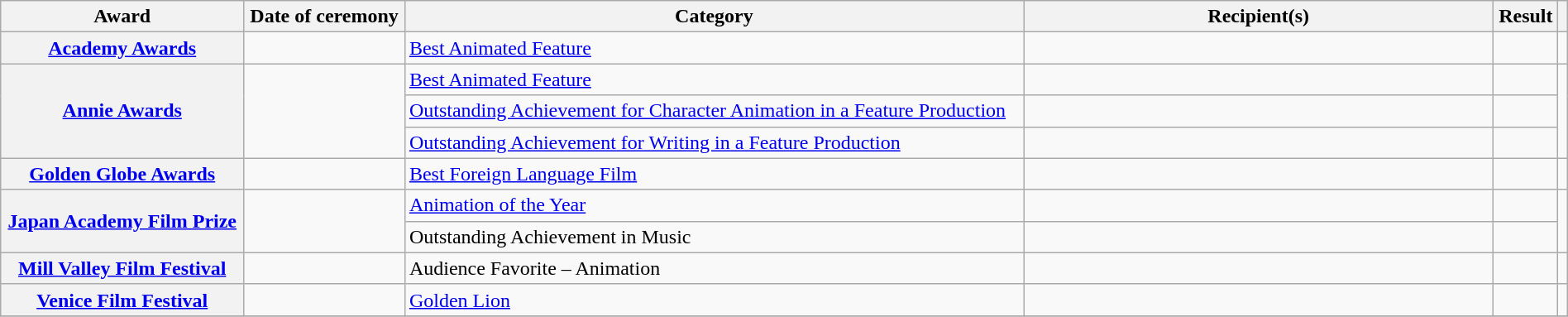<table class="wikitable plainrowheaders sortable" style="width: 100%;">
<tr>
<th scope="col">Award</th>
<th scope="col">Date of ceremony</th>
<th scope="col">Category</th>
<th scope="col" style="width:30%;">Recipient(s)</th>
<th scope="col">Result</th>
<th scope="col" class="unsortable"></th>
</tr>
<tr>
<th scope="row"><a href='#'>Academy Awards</a></th>
<td><a href='#'></a></td>
<td><a href='#'>Best Animated Feature</a></td>
<td></td>
<td></td>
<td style="text-align:center;"></td>
</tr>
<tr>
<th scope="rowgroup" rowspan="3"><a href='#'>Annie Awards</a></th>
<td rowspan="3"><a href='#'></a></td>
<td><a href='#'>Best Animated Feature</a></td>
<td></td>
<td></td>
<td rowspan="3" style="text-align:center;"></td>
</tr>
<tr>
<td><a href='#'>Outstanding Achievement for Character Animation in a Feature Production</a></td>
<td></td>
<td></td>
</tr>
<tr>
<td><a href='#'>Outstanding Achievement for Writing in a Feature Production</a></td>
<td></td>
<td></td>
</tr>
<tr>
<th scope="row"><a href='#'>Golden Globe Awards</a></th>
<td><a href='#'></a></td>
<td><a href='#'>Best Foreign Language Film</a></td>
<td></td>
<td></td>
<td style="text-align:center;"></td>
</tr>
<tr>
<th scope="rowgroup" rowspan="2"><a href='#'>Japan Academy Film Prize</a></th>
<td rowspan="2"><a href='#'></a></td>
<td><a href='#'>Animation of the Year</a></td>
<td></td>
<td></td>
<td rowspan="2" style="text-align:center;"></td>
</tr>
<tr>
<td>Outstanding Achievement in Music</td>
<td></td>
<td></td>
</tr>
<tr>
<th scope="row"><a href='#'>Mill Valley Film Festival</a></th>
<td></td>
<td>Audience Favorite – Animation</td>
<td></td>
<td></td>
<td style="text-align:center;"></td>
</tr>
<tr>
<th scope="row"><a href='#'>Venice Film Festival</a></th>
<td><a href='#'></a></td>
<td><a href='#'>Golden Lion</a></td>
<td></td>
<td></td>
<td style="text-align:center;"></td>
</tr>
<tr>
</tr>
</table>
